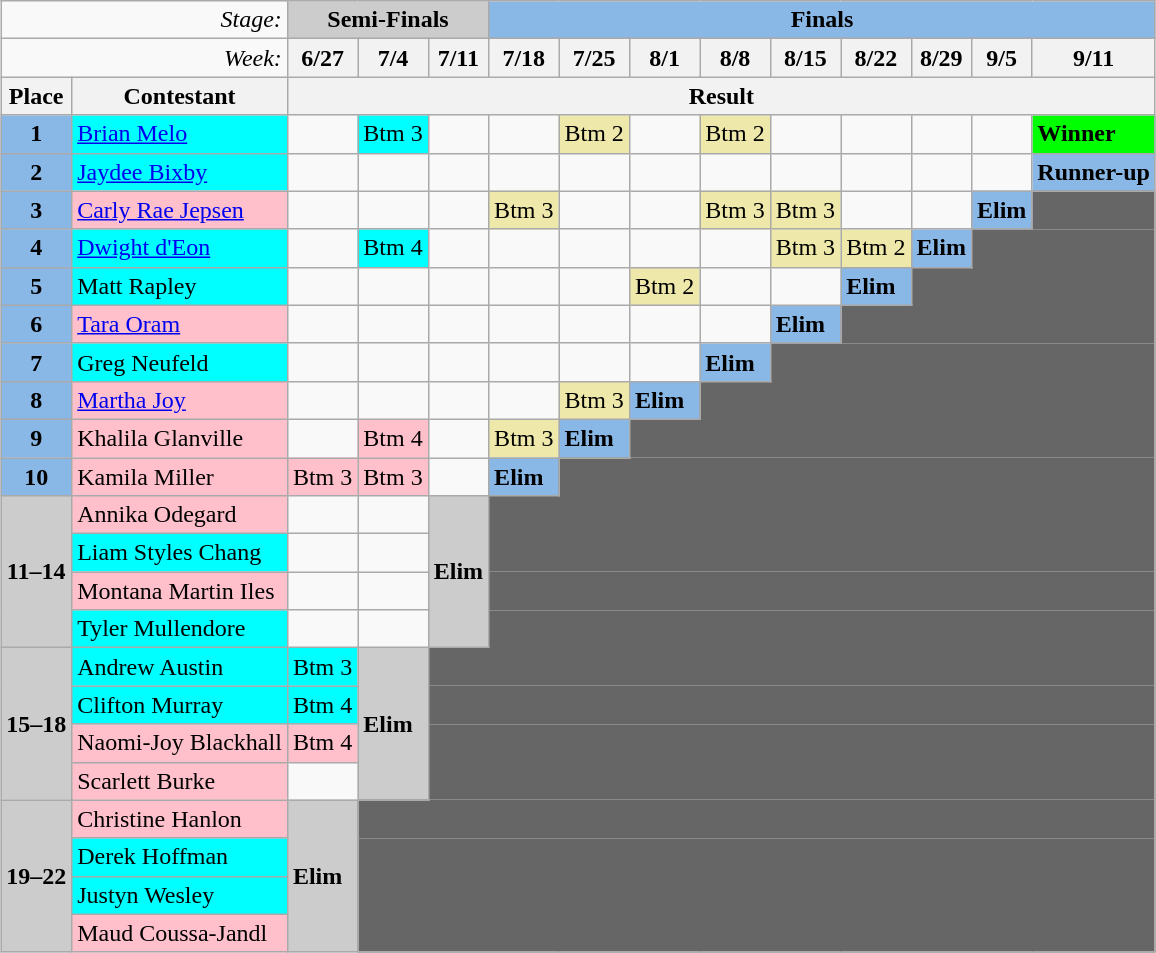<table class="wikitable" style="margin:1em auto;">
<tr>
<td colspan="2" align="right"><em>Stage:</em></td>
<td colspan="3" bgcolor="CCCCCC" align="Center"><strong>Semi-Finals</strong></td>
<td colspan="10" bgcolor="#8ab8e6" align="Center"><strong>Finals</strong></td>
</tr>
<tr>
<td colspan="2" align="right"><em>Week:</em></td>
<th>6/27</th>
<th>7/4</th>
<th>7/11</th>
<th>7/18</th>
<th>7/25</th>
<th>8/1</th>
<th>8/8</th>
<th>8/15</th>
<th>8/22</th>
<th>8/29</th>
<th>9/5</th>
<th>9/11</th>
</tr>
<tr>
<th>Place</th>
<th>Contestant</th>
<th colspan="13" align="center">Result</th>
</tr>
<tr>
<td bgcolor="#8ab8e6" align="center"><strong>1</strong></td>
<td bgcolor="cyan"><a href='#'>Brian Melo</a></td>
<td></td>
<td bgcolor="cyan">Btm 3</td>
<td></td>
<td></td>
<td bgcolor="palegoldenrod">Btm 2</td>
<td></td>
<td bgcolor="palegoldenrod">Btm 2</td>
<td></td>
<td></td>
<td></td>
<td></td>
<td bgcolor="lime"><strong>Winner</strong></td>
</tr>
<tr>
<td bgcolor="#8ab8e6" align="center"><strong>2</strong></td>
<td bgcolor="cyan"><a href='#'>Jaydee Bixby</a></td>
<td></td>
<td></td>
<td></td>
<td></td>
<td></td>
<td></td>
<td></td>
<td></td>
<td></td>
<td></td>
<td></td>
<td bgcolor="#8ab8e6" rowspan="1"><strong>Runner-up</strong></td>
</tr>
<tr>
<td align="center" bgcolor="#8ab8e6"><strong>3</strong></td>
<td bgcolor="pink"><a href='#'>Carly Rae Jepsen</a></td>
<td></td>
<td></td>
<td></td>
<td bgcolor="palegoldenrod">Btm 3</td>
<td></td>
<td></td>
<td bgcolor="palegoldenrod">Btm 3</td>
<td bgcolor="palegoldenrod">Btm 3  <br></td>
<td></td>
<td></td>
<td bgcolor="#8ab8e6" rowspan="1"><strong>Elim</strong></td>
<td colspan="2" bgcolor="666666" style="border-bottom:none;"></td>
</tr>
<tr>
<td align=center bgcolor="#8ab8e6"><strong>4</strong></td>
<td bgcolor="cyan"><a href='#'>Dwight d'Eon</a></td>
<td></td>
<td bgcolor="cyan">Btm 4</td>
<td></td>
<td></td>
<td></td>
<td></td>
<td></td>
<td bgcolor="palegoldenrod">Btm 3</td>
<td bgcolor="palegoldenrod">Btm 2</td>
<td bgcolor="#8ab8e6" rowspan="1"><strong>Elim</strong></td>
<td colspan="10" bgcolor="666666" style="border-top:none;border-bottom:none;"></td>
</tr>
<tr>
<td align="center" bgcolor="#8ab8e6"><strong>5</strong></td>
<td bgcolor="cyan">Matt Rapley</td>
<td></td>
<td></td>
<td></td>
<td></td>
<td></td>
<td bgcolor="palegoldenrod">Btm 2</td>
<td></td>
<td></td>
<td bgcolor="#8ab8e6" rowspan="1"><strong>Elim</strong></td>
<td colspan="10" bgcolor="666666" style="border-top:none;border-bottom:none;"></td>
</tr>
<tr>
<td align="center" bgcolor="#8ab8e6"><strong>6</strong></td>
<td bgcolor="pink"><a href='#'>Tara Oram</a></td>
<td></td>
<td></td>
<td></td>
<td></td>
<td></td>
<td></td>
<td></td>
<td bgcolor="#8ab8e6" rowspan="1"><strong>Elim</strong></td>
<td colspan="10" bgcolor="666666" style="border-top:none;border-bottom:none;"></td>
</tr>
<tr>
<td align="center" bgcolor="#8ab8e6"><strong>7</strong></td>
<td bgcolor="cyan">Greg Neufeld</td>
<td></td>
<td></td>
<td></td>
<td></td>
<td></td>
<td></td>
<td bgcolor="#8ab8e6" rowspan="1"><strong>Elim</strong></td>
<td colspan="10" bgcolor="666666" style="border-top:none;border-bottom:none;"></td>
</tr>
<tr>
<td align="center" bgcolor="#8ab8e6"><strong>8</strong></td>
<td bgcolor="pink"><a href='#'>Martha Joy</a></td>
<td></td>
<td></td>
<td></td>
<td></td>
<td bgcolor="palegoldenrod">Btm 3</td>
<td bgcolor="#8ab8e6" rowspan="1"><strong>Elim</strong></td>
<td colspan="11" bgcolor="666666" style="border-top:none;border-bottom:none;"></td>
</tr>
<tr>
<td align="center" bgcolor="#8ab8e6"><strong>9</strong></td>
<td bgcolor="pink">Khalila Glanville</td>
<td></td>
<td bgcolor="pink">Btm 4</td>
<td></td>
<td bgcolor="palegoldenrod">Btm 3</td>
<td bgcolor="#8ab8e6" rowspan="1"><strong>Elim</strong></td>
<td colspan="11" bgcolor="666666" style="border-top:none;border-bottom:none;"></td>
</tr>
<tr>
<td align="center" bgcolor="#8ab8e6"><strong>10</strong></td>
<td bgcolor="pink">Kamila Miller</td>
<td bgcolor="pink">Btm 3</td>
<td bgcolor="pink">Btm 3</td>
<td></td>
<td bgcolor="#8ab8e6" rowspan="1"><strong>Elim</strong></td>
<td colspan="11" bgcolor="666666" style="border-top:none;border-bottom:none;"></td>
</tr>
<tr>
<td bgcolor="CCCCCC" align="center" rowspan="4"><strong>11–14</strong></td>
<td bgcolor="pink">Annika Odegard</td>
<td></td>
<td></td>
<td bgcolor="CCCCCC" rowspan="4"><strong>Elim</strong></td>
<td colspan="11" bgcolor="666666" style="border-top:none;border-bottom:none;"></td>
</tr>
<tr>
<td bgcolor="cyan">Liam Styles Chang</td>
<td></td>
<td></td>
<td colspan="11" bgcolor="666666" style="border-top:none;border-bottom:none;"></td>
</tr>
<tr>
<td bgcolor="pink">Montana Martin Iles</td>
<td></td>
<td></td>
<td colspan="11" bgcolor="666666" style="border-top:none;border-bottom:none;"></td>
</tr>
<tr>
<td bgcolor="cyan">Tyler Mullendore</td>
<td></td>
<td></td>
<td colspan="11" bgcolor="666666" style="border-top:none;border-bottom:none;"></td>
</tr>
<tr>
<td bgcolor="CCCCCC" align="center" rowspan="4"><strong>15–18</strong></td>
<td bgcolor="cyan">Andrew Austin</td>
<td bgcolor="cyan">Btm 3</td>
<td bgcolor="CCCCCC" rowspan="4"><strong>Elim</strong></td>
<td colspan="11" bgcolor="666666" style="border-top:none;border-bottom:none;"></td>
</tr>
<tr>
<td bgcolor="cyan">Clifton Murray</td>
<td bgcolor="cyan">Btm 4</td>
<td colspan="11" bgcolor="666666" style="border-top:none;border-bottom:none;"></td>
</tr>
<tr>
<td bgcolor="pink">Naomi-Joy Blackhall</td>
<td bgcolor="pink">Btm 4</td>
<td colspan="11" bgcolor="666666" style="border-top:none;border-bottom:none;"></td>
</tr>
<tr>
<td bgcolor="pink">Scarlett Burke</td>
<td></td>
<td colspan="11" bgcolor="666666" style="border-top:none;border-bottom:none;"></td>
</tr>
<tr>
<td bgcolor="CCCCCC" align="center" rowspan="4"><strong>19–22</strong></td>
<td bgcolor="pink">Christine Hanlon</td>
<td bgcolor="CCCCCC" rowspan="4"><strong>Elim</strong></td>
<td colspan="11" bgcolor="666666" style="border-top:none;border-bottom:none;"></td>
</tr>
<tr>
<td bgcolor="cyan">Derek Hoffman</td>
<td colspan="11" bgcolor="666666" style="border-top:none;border-bottom:none;"></td>
</tr>
<tr>
<td bgcolor="cyan">Justyn Wesley</td>
<td colspan="11" bgcolor="666666" style="border-top:none;border-bottom:none;"></td>
</tr>
<tr>
<td bgcolor="pink">Maud Coussa-Jandl</td>
<td colspan="11" bgcolor="666666" style="border-top:none;"></td>
</tr>
</table>
